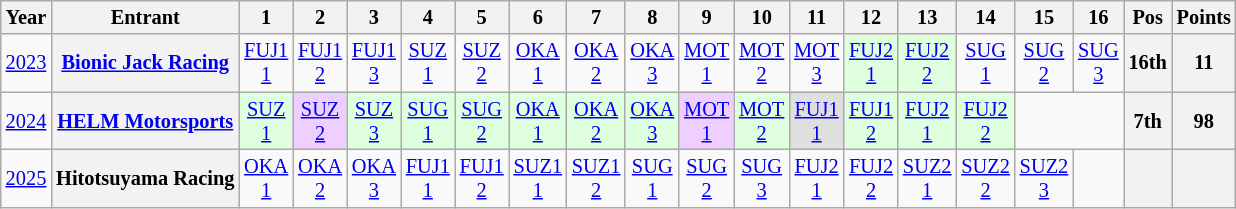<table class="wikitable" style="text-align:center; font-size:85%">
<tr>
<th>Year</th>
<th>Entrant</th>
<th>1</th>
<th>2</th>
<th>3</th>
<th>4</th>
<th>5</th>
<th>6</th>
<th>7</th>
<th>8</th>
<th>9</th>
<th>10</th>
<th>11</th>
<th>12</th>
<th>13</th>
<th>14</th>
<th>15</th>
<th>16</th>
<th>Pos</th>
<th>Points</th>
</tr>
<tr>
<td><a href='#'>2023</a></td>
<th nowrap><a href='#'>Bionic Jack Racing</a></th>
<td style="background:#;"><a href='#'>FUJ1<br>1</a></td>
<td style="background:#;"><a href='#'>FUJ1<br>2</a></td>
<td style="background:#;"><a href='#'>FUJ1<br>3</a></td>
<td style="background:#;"><a href='#'>SUZ<br>1</a></td>
<td style="background:#;"><a href='#'>SUZ<br>2</a></td>
<td style="background:#;"><a href='#'>OKA<br>1</a></td>
<td style="background:#;"><a href='#'>OKA<br>2</a></td>
<td style="background:#;"><a href='#'>OKA<br>3</a></td>
<td style="background:#;"><a href='#'>MOT<br>1</a><br></td>
<td style="background:#;"><a href='#'>MOT<br>2</a><br></td>
<td style="background:#;"><a href='#'>MOT<br>3</a><br></td>
<td style="background:#DFFFDF;"><a href='#'>FUJ2<br>1</a><br></td>
<td style="background:#DFFFDF;"><a href='#'>FUJ2<br>2</a><br></td>
<td style="background:#;"><a href='#'>SUG<br>1</a><br></td>
<td style="background:#;"><a href='#'>SUG<br>2</a><br></td>
<td style="background:#;"><a href='#'>SUG<br>3</a><br></td>
<th>16th</th>
<th>11</th>
</tr>
<tr>
<td><a href='#'>2024</a></td>
<th nowrap><a href='#'>HELM Motorsports</a></th>
<td style="background:#DFFFDF;"><a href='#'>SUZ<br>1</a><br></td>
<td style="background:#EFCFFF;"><a href='#'>SUZ<br>2</a><br></td>
<td style="background:#DFFFDF;"><a href='#'>SUZ<br>3</a><br></td>
<td style="background:#DFFFDF;"><a href='#'>SUG<br>1</a><br></td>
<td style="background:#DFFFDF;"><a href='#'>SUG<br>2</a><br></td>
<td style="background:#DFFFDF;"><a href='#'>OKA<br>1</a><br></td>
<td style="background:#DFFFDF;"><a href='#'>OKA<br>2</a><br></td>
<td style="background:#DFFFDF;"><a href='#'>OKA<br>3</a><br></td>
<td style="background:#EFCFFF;"><a href='#'>MOT<br>1</a><br></td>
<td style="background:#DFFFDF;"><a href='#'>MOT<br>2</a><br></td>
<td style="background:#DFDFDF;"><a href='#'>FUJ1<br>1</a><br></td>
<td style="background:#DFFFDF;"><a href='#'>FUJ1<br>2</a><br></td>
<td style="background:#DFFFDF;"><a href='#'>FUJ2<br>1</a><br></td>
<td style="background:#DFFFDF;"><a href='#'>FUJ2<br>2</a><br></td>
<td colspan=2></td>
<th>7th</th>
<th>98</th>
</tr>
<tr>
<td><a href='#'>2025</a></td>
<th nowrap>Hitotsuyama Racing</th>
<td style="background:#;"><a href='#'>OKA<br>1</a><br></td>
<td style="background:#;"><a href='#'>OKA<br>2</a><br></td>
<td style="background:#;"><a href='#'>OKA<br>3</a><br></td>
<td style="background:#;"><a href='#'>FUJ1<br>1</a><br></td>
<td style="background:#;"><a href='#'>FUJ1<br>2</a><br></td>
<td style="background:#;"><a href='#'>SUZ1<br>1</a><br></td>
<td style="background:#;"><a href='#'>SUZ1<br>2</a><br></td>
<td style="background:#;"><a href='#'>SUG<br>1</a><br></td>
<td style="background:#;"><a href='#'>SUG<br>2</a><br></td>
<td style="background:#;"><a href='#'>SUG<br>3</a><br></td>
<td style="background:#;"><a href='#'>FUJ2<br>1</a><br></td>
<td style="background:#;"><a href='#'>FUJ2<br>2</a><br></td>
<td style="background:#;"><a href='#'>SUZ2<br>1</a><br></td>
<td style="background:#;"><a href='#'>SUZ2<br>2</a><br></td>
<td style="background:#;"><a href='#'>SUZ2<br>3</a><br></td>
<td></td>
<th></th>
<th></th>
</tr>
</table>
